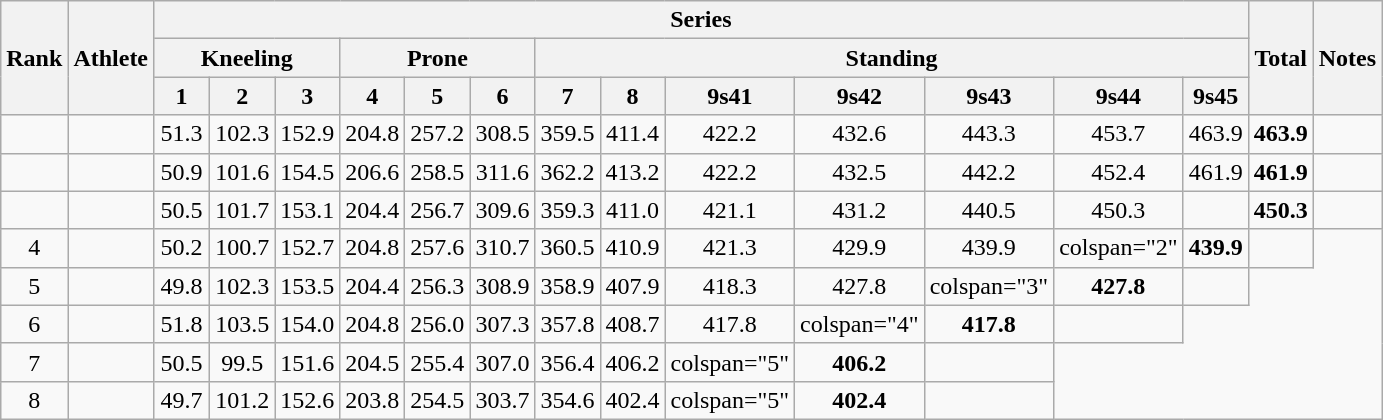<table class="wikitable" style="text-align:center">
<tr>
<th rowspan=3>Rank</th>
<th rowspan=3>Athlete</th>
<th colspan=13>Series</th>
<th rowspan=3>Total</th>
<th rowspan=3>Notes</th>
</tr>
<tr>
<th colspan=3>Kneeling</th>
<th colspan=3>Prone</th>
<th colspan=7>Standing</th>
</tr>
<tr>
<th width=30>1</th>
<th width=30>2</th>
<th width=30>3</th>
<th width=30>4</th>
<th width=30>5</th>
<th width=30>6</th>
<th width=30>7</th>
<th width=30>8</th>
<th width=30>9s41</th>
<th width=30>9s42</th>
<th width=30>9s43</th>
<th width=30>9s44</th>
<th width=30>9s45</th>
</tr>
<tr>
<td></td>
<td align=left></td>
<td>51.3</td>
<td>102.3</td>
<td>152.9</td>
<td>204.8</td>
<td>257.2</td>
<td>308.5</td>
<td>359.5</td>
<td>411.4</td>
<td>422.2</td>
<td>432.6</td>
<td>443.3</td>
<td>453.7</td>
<td>463.9</td>
<td><strong>463.9</strong></td>
<td></td>
</tr>
<tr>
<td></td>
<td align=left></td>
<td>50.9</td>
<td>101.6</td>
<td>154.5</td>
<td>206.6</td>
<td>258.5</td>
<td>311.6</td>
<td>362.2</td>
<td>413.2</td>
<td>422.2</td>
<td>432.5</td>
<td>442.2</td>
<td>452.4</td>
<td>461.9</td>
<td><strong>461.9</strong></td>
<td></td>
</tr>
<tr>
<td></td>
<td align=left></td>
<td>50.5</td>
<td>101.7</td>
<td>153.1</td>
<td>204.4</td>
<td>256.7</td>
<td>309.6</td>
<td>359.3</td>
<td>411.0</td>
<td>421.1</td>
<td>431.2</td>
<td>440.5</td>
<td>450.3</td>
<td></td>
<td><strong>450.3</strong></td>
<td></td>
</tr>
<tr>
<td>4</td>
<td align=left></td>
<td>50.2</td>
<td>100.7</td>
<td>152.7</td>
<td>204.8</td>
<td>257.6</td>
<td>310.7</td>
<td>360.5</td>
<td>410.9</td>
<td>421.3</td>
<td>429.9</td>
<td>439.9</td>
<td>colspan="2" </td>
<td><strong>439.9</strong></td>
<td></td>
</tr>
<tr>
<td>5</td>
<td align=left></td>
<td>49.8</td>
<td>102.3</td>
<td>153.5</td>
<td>204.4</td>
<td>256.3</td>
<td>308.9</td>
<td>358.9</td>
<td>407.9</td>
<td>418.3</td>
<td>427.8</td>
<td>colspan="3" </td>
<td><strong>427.8</strong></td>
<td></td>
</tr>
<tr>
<td>6</td>
<td align=left></td>
<td>51.8</td>
<td>103.5</td>
<td>154.0</td>
<td>204.8</td>
<td>256.0</td>
<td>307.3</td>
<td>357.8</td>
<td>408.7</td>
<td>417.8</td>
<td>colspan="4" </td>
<td><strong>417.8</strong></td>
<td></td>
</tr>
<tr>
<td>7</td>
<td align=left></td>
<td>50.5</td>
<td>99.5</td>
<td>151.6</td>
<td>204.5</td>
<td>255.4</td>
<td>307.0</td>
<td>356.4</td>
<td>406.2</td>
<td>colspan="5" </td>
<td><strong>406.2</strong></td>
<td></td>
</tr>
<tr>
<td>8</td>
<td align=left></td>
<td>49.7</td>
<td>101.2</td>
<td>152.6</td>
<td>203.8</td>
<td>254.5</td>
<td>303.7</td>
<td>354.6</td>
<td>402.4</td>
<td>colspan="5" </td>
<td><strong>402.4</strong></td>
<td></td>
</tr>
</table>
